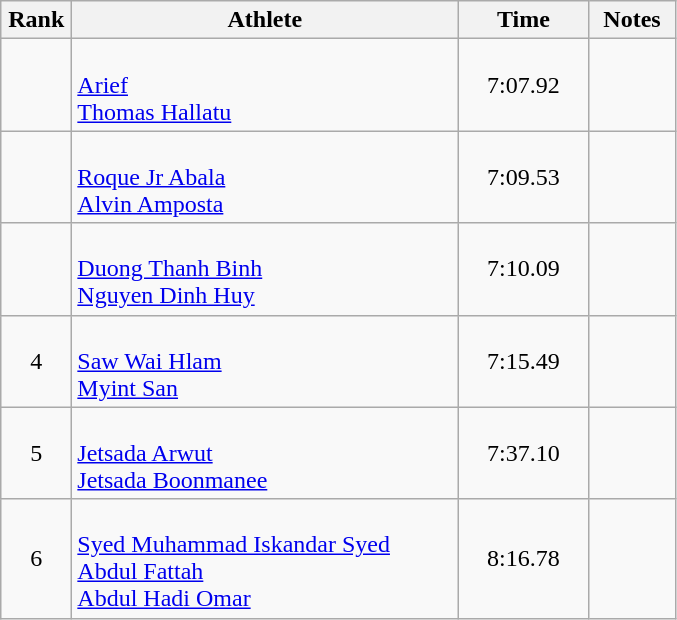<table class="wikitable" style="text-align:center;">
<tr>
<th width=40>Rank</th>
<th width=250>Athlete</th>
<th width=80>Time</th>
<th width=50>Notes</th>
</tr>
<tr>
<td></td>
<td align=left><br><a href='#'>Arief</a><br><a href='#'>Thomas Hallatu</a></td>
<td>7:07.92</td>
<td></td>
</tr>
<tr>
<td></td>
<td align=left><br><a href='#'>Roque Jr Abala</a><br><a href='#'>Alvin Amposta</a></td>
<td>7:09.53</td>
<td></td>
</tr>
<tr>
<td></td>
<td align=left><br><a href='#'>Duong Thanh Binh</a><br><a href='#'>Nguyen Dinh Huy</a></td>
<td>7:10.09</td>
<td></td>
</tr>
<tr>
<td>4</td>
<td align=left><br><a href='#'>Saw Wai Hlam</a><br><a href='#'>Myint San</a></td>
<td>7:15.49</td>
<td></td>
</tr>
<tr>
<td>5</td>
<td align=left><br><a href='#'>Jetsada Arwut</a><br><a href='#'>Jetsada Boonmanee</a></td>
<td>7:37.10</td>
<td></td>
</tr>
<tr>
<td>6</td>
<td align=left><br><a href='#'>Syed Muhammad Iskandar Syed Abdul Fattah</a><br><a href='#'>Abdul Hadi Omar</a></td>
<td>8:16.78</td>
<td></td>
</tr>
</table>
